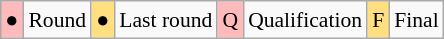<table class="wikitable" style="margin:0.5em auto; font-size:90%; line-height:1.25em;">
<tr>
<td bgcolor="#FFBBBB" align=center>●</td>
<td>Round</td>
<td bgcolor="#FFDF80" align=center>●</td>
<td>Last round</td>
<td bgcolor="#FFBBBB" align=center>Q</td>
<td>Qualification</td>
<td bgcolor="#FFDF80" align=center>F</td>
<td>Final</td>
</tr>
</table>
